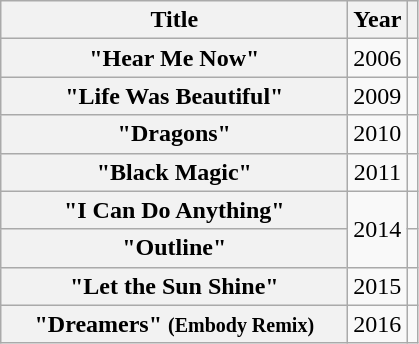<table class="wikitable plainrowheaders" style="text-align:center;">
<tr>
<th scope="col" style="width:14em;">Title</th>
<th scope="col">Year</th>
<th scope="col"></th>
</tr>
<tr>
<th scope="row">"Hear Me Now"</th>
<td rowspan="1">2006</td>
<td></td>
</tr>
<tr>
<th scope="row">"Life Was Beautiful"</th>
<td rowspan="1">2009</td>
<td></td>
</tr>
<tr>
<th scope="row">"Dragons"</th>
<td rowspan="1">2010</td>
<td></td>
</tr>
<tr>
<th scope="row">"Black Magic"</th>
<td rowspan="1">2011</td>
<td></td>
</tr>
<tr>
<th scope="row">"I Can Do Anything"</th>
<td rowspan="2">2014</td>
<td></td>
</tr>
<tr>
<th scope="row">"Outline"</th>
<td></td>
</tr>
<tr>
<th scope="row">"Let the Sun Shine"</th>
<td rowspan="1">2015</td>
<td></td>
</tr>
<tr>
<th scope="row">"Dreamers" <small>(Embody Remix)</small></th>
<td rowspan="1">2016</td>
<td></td>
</tr>
</table>
